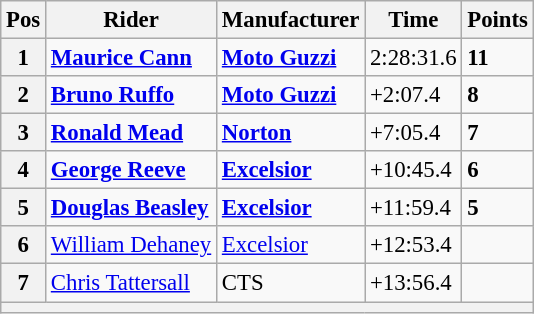<table class="wikitable" style="font-size: 95%;">
<tr>
<th>Pos</th>
<th>Rider</th>
<th>Manufacturer</th>
<th>Time</th>
<th>Points</th>
</tr>
<tr>
<th>1</th>
<td> <strong><a href='#'>Maurice Cann</a></strong></td>
<td><strong><a href='#'>Moto Guzzi</a></strong></td>
<td>2:28:31.6</td>
<td><strong>11</strong></td>
</tr>
<tr>
<th>2</th>
<td> <strong><a href='#'>Bruno Ruffo</a></strong></td>
<td><strong><a href='#'>Moto Guzzi</a></strong></td>
<td>+2:07.4</td>
<td><strong>8</strong></td>
</tr>
<tr>
<th>3</th>
<td> <strong><a href='#'>Ronald Mead</a></strong></td>
<td><strong><a href='#'>Norton</a></strong></td>
<td>+7:05.4</td>
<td><strong>7</strong></td>
</tr>
<tr>
<th>4</th>
<td> <strong><a href='#'>George Reeve</a></strong></td>
<td><strong><a href='#'>Excelsior</a></strong></td>
<td>+10:45.4</td>
<td><strong>6</strong></td>
</tr>
<tr>
<th>5</th>
<td> <strong><a href='#'>Douglas Beasley</a></strong></td>
<td><strong><a href='#'>Excelsior</a></strong></td>
<td>+11:59.4</td>
<td><strong>5</strong></td>
</tr>
<tr>
<th>6</th>
<td> <a href='#'>William Dehaney</a></td>
<td><a href='#'>Excelsior</a></td>
<td>+12:53.4</td>
<td></td>
</tr>
<tr>
<th>7</th>
<td> <a href='#'>Chris Tattersall</a></td>
<td>CTS</td>
<td>+13:56.4</td>
<td></td>
</tr>
<tr>
<th colspan=5></th>
</tr>
</table>
